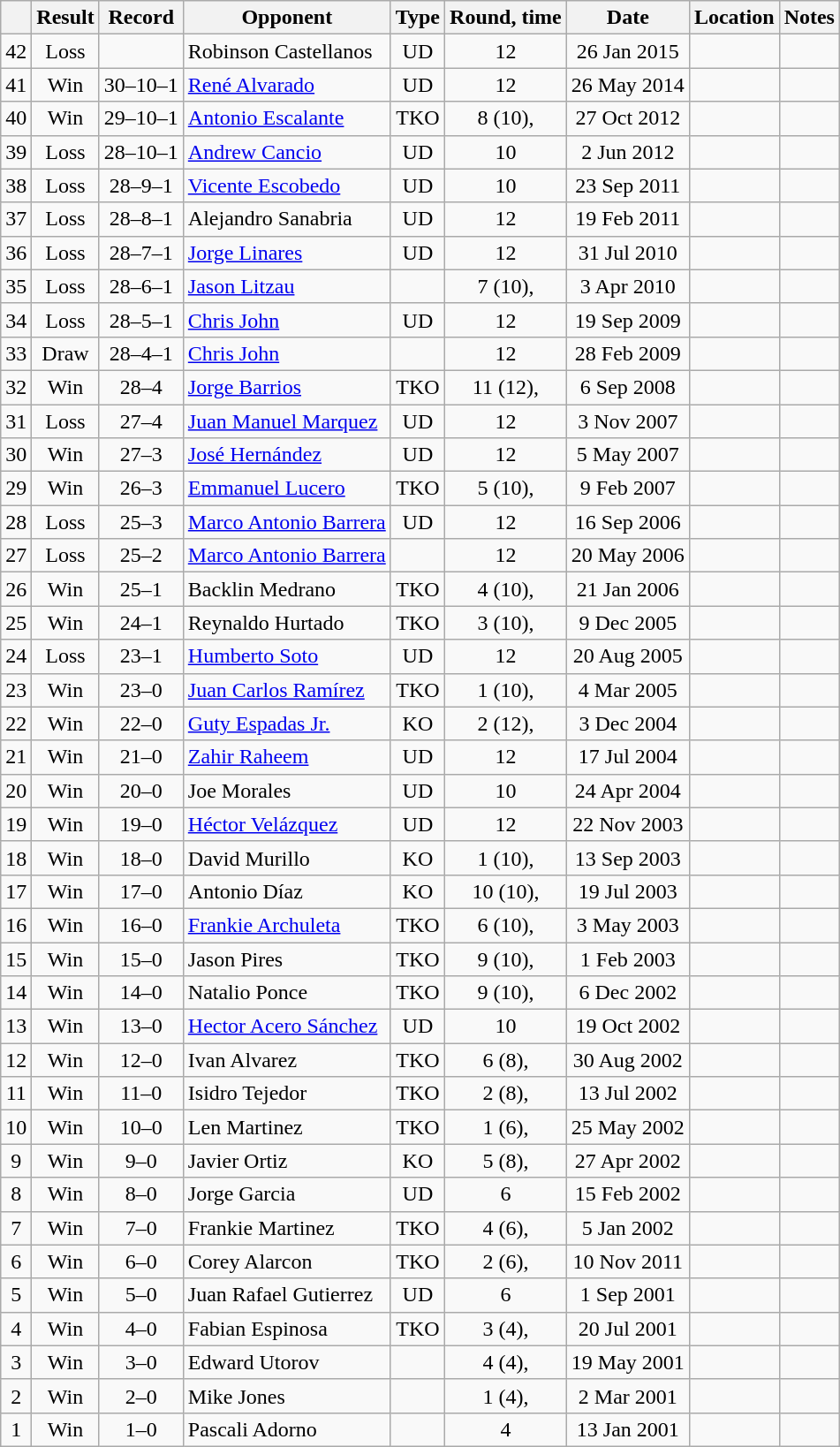<table class="wikitable" style="text-align:center">
<tr>
<th></th>
<th>Result</th>
<th>Record</th>
<th>Opponent</th>
<th>Type</th>
<th>Round, time</th>
<th>Date</th>
<th>Location</th>
<th>Notes</th>
</tr>
<tr>
<td>42</td>
<td>Loss</td>
<td></td>
<td align=left>Robinson Castellanos</td>
<td>UD</td>
<td>12</td>
<td>26 Jan 2015</td>
<td align=left></td>
<td align=left></td>
</tr>
<tr>
<td>41</td>
<td>Win</td>
<td>30–10–1</td>
<td align=left><a href='#'>René Alvarado</a></td>
<td>UD</td>
<td>12</td>
<td>26 May 2014</td>
<td align=left></td>
<td align=left></td>
</tr>
<tr>
<td>40</td>
<td>Win</td>
<td>29–10–1</td>
<td align=left><a href='#'>Antonio Escalante</a></td>
<td>TKO</td>
<td>8 (10), </td>
<td>27 Oct 2012</td>
<td align=left></td>
<td></td>
</tr>
<tr>
<td>39</td>
<td>Loss</td>
<td>28–10–1</td>
<td align=left><a href='#'>Andrew Cancio</a></td>
<td>UD</td>
<td>10</td>
<td>2 Jun 2012</td>
<td align=left></td>
<td></td>
</tr>
<tr>
<td>38</td>
<td>Loss</td>
<td>28–9–1</td>
<td align=left><a href='#'>Vicente Escobedo</a></td>
<td>UD</td>
<td>10</td>
<td>23 Sep 2011</td>
<td align=left></td>
<td></td>
</tr>
<tr>
<td>37</td>
<td>Loss</td>
<td>28–8–1</td>
<td align=left>Alejandro Sanabria</td>
<td>UD</td>
<td>12</td>
<td>19 Feb 2011</td>
<td align=left></td>
<td align=left></td>
</tr>
<tr>
<td>36</td>
<td>Loss</td>
<td>28–7–1</td>
<td align=left><a href='#'>Jorge Linares</a></td>
<td>UD</td>
<td>12</td>
<td>31 Jul 2010</td>
<td align=left></td>
<td align=left></td>
</tr>
<tr>
<td>35</td>
<td>Loss</td>
<td>28–6–1</td>
<td align=left><a href='#'>Jason Litzau</a></td>
<td></td>
<td>7 (10), </td>
<td>3 Apr 2010</td>
<td align=left></td>
<td align=left></td>
</tr>
<tr>
<td>34</td>
<td>Loss</td>
<td>28–5–1</td>
<td align=left><a href='#'>Chris John</a></td>
<td>UD</td>
<td>12</td>
<td>19 Sep 2009</td>
<td align=left></td>
<td align=left></td>
</tr>
<tr>
<td>33</td>
<td>Draw</td>
<td>28–4–1</td>
<td align=left><a href='#'>Chris John</a></td>
<td></td>
<td>12</td>
<td>28 Feb 2009</td>
<td align=left></td>
<td align=left></td>
</tr>
<tr>
<td>32</td>
<td>Win</td>
<td>28–4</td>
<td align=left><a href='#'>Jorge Barrios</a></td>
<td>TKO</td>
<td>11 (12), </td>
<td>6 Sep 2008</td>
<td align=left></td>
<td align=left></td>
</tr>
<tr>
<td>31</td>
<td>Loss</td>
<td>27–4</td>
<td align=left><a href='#'>Juan Manuel Marquez</a></td>
<td>UD</td>
<td>12</td>
<td>3 Nov 2007</td>
<td align=left></td>
<td align=left></td>
</tr>
<tr>
<td>30</td>
<td>Win</td>
<td>27–3</td>
<td align=left><a href='#'>José Hernández</a></td>
<td>UD</td>
<td>12</td>
<td>5 May 2007</td>
<td align=left></td>
<td align=left></td>
</tr>
<tr>
<td>29</td>
<td>Win</td>
<td>26–3</td>
<td align=left><a href='#'>Emmanuel Lucero</a></td>
<td>TKO</td>
<td>5 (10), </td>
<td>9 Feb 2007</td>
<td align=left></td>
<td></td>
</tr>
<tr>
<td>28</td>
<td>Loss</td>
<td>25–3</td>
<td align=left><a href='#'>Marco Antonio Barrera</a></td>
<td>UD</td>
<td>12</td>
<td>16 Sep 2006</td>
<td align=left></td>
<td align=left></td>
</tr>
<tr>
<td>27</td>
<td>Loss</td>
<td>25–2</td>
<td align=left><a href='#'>Marco Antonio Barrera</a></td>
<td></td>
<td>12</td>
<td>20 May 2006</td>
<td align=left></td>
<td align=left></td>
</tr>
<tr>
<td>26</td>
<td>Win</td>
<td>25–1</td>
<td align=left>Backlin Medrano</td>
<td>TKO</td>
<td>4 (10), </td>
<td>21 Jan 2006</td>
<td align=left></td>
<td></td>
</tr>
<tr>
<td>25</td>
<td>Win</td>
<td>24–1</td>
<td align=left>Reynaldo Hurtado</td>
<td>TKO</td>
<td>3 (10), </td>
<td>9 Dec 2005</td>
<td align=left></td>
<td></td>
</tr>
<tr>
<td>24</td>
<td>Loss</td>
<td>23–1</td>
<td align=left><a href='#'>Humberto Soto</a></td>
<td>UD</td>
<td>12</td>
<td>20 Aug 2005</td>
<td align=left></td>
<td align=left></td>
</tr>
<tr>
<td>23</td>
<td>Win</td>
<td>23–0</td>
<td align=left><a href='#'>Juan Carlos Ramírez</a></td>
<td>TKO</td>
<td>1 (10), </td>
<td>4 Mar 2005</td>
<td align=left></td>
<td></td>
</tr>
<tr>
<td>22</td>
<td>Win</td>
<td>22–0</td>
<td align=left><a href='#'>Guty Espadas Jr.</a></td>
<td>KO</td>
<td>2 (12), </td>
<td>3 Dec 2004</td>
<td align=left></td>
<td align=left></td>
</tr>
<tr>
<td>21</td>
<td>Win</td>
<td>21–0</td>
<td align=left><a href='#'>Zahir Raheem</a></td>
<td>UD</td>
<td>12</td>
<td>17 Jul 2004</td>
<td align=left></td>
<td align=left></td>
</tr>
<tr>
<td>20</td>
<td>Win</td>
<td>20–0</td>
<td align=left>Joe Morales</td>
<td>UD</td>
<td>10</td>
<td>24 Apr 2004</td>
<td align=left></td>
<td></td>
</tr>
<tr>
<td>19</td>
<td>Win</td>
<td>19–0</td>
<td align=left><a href='#'>Héctor Velázquez</a></td>
<td>UD</td>
<td>12</td>
<td>22 Nov 2003</td>
<td align=left></td>
<td align=left></td>
</tr>
<tr>
<td>18</td>
<td>Win</td>
<td>18–0</td>
<td align=left>David Murillo</td>
<td>KO</td>
<td>1 (10), </td>
<td>13 Sep 2003</td>
<td align=left></td>
<td></td>
</tr>
<tr>
<td>17</td>
<td>Win</td>
<td>17–0</td>
<td align=left>Antonio Díaz</td>
<td>KO</td>
<td>10 (10), </td>
<td>19 Jul 2003</td>
<td align=left></td>
<td></td>
</tr>
<tr>
<td>16</td>
<td>Win</td>
<td>16–0</td>
<td align=left><a href='#'>Frankie Archuleta</a></td>
<td>TKO</td>
<td>6 (10), </td>
<td>3 May 2003</td>
<td align=left></td>
<td></td>
</tr>
<tr>
<td>15</td>
<td>Win</td>
<td>15–0</td>
<td align=left>Jason Pires</td>
<td>TKO</td>
<td>9 (10), </td>
<td>1 Feb 2003</td>
<td align=left></td>
<td></td>
</tr>
<tr>
<td>14</td>
<td>Win</td>
<td>14–0</td>
<td align=left>Natalio Ponce</td>
<td>TKO</td>
<td>9 (10), </td>
<td>6 Dec 2002</td>
<td align=left></td>
<td></td>
</tr>
<tr>
<td>13</td>
<td>Win</td>
<td>13–0</td>
<td align=left><a href='#'>Hector Acero Sánchez</a></td>
<td>UD</td>
<td>10</td>
<td>19 Oct 2002</td>
<td align=left></td>
<td></td>
</tr>
<tr>
<td>12</td>
<td>Win</td>
<td>12–0</td>
<td align=left>Ivan Alvarez</td>
<td>TKO</td>
<td>6 (8), </td>
<td>30 Aug 2002</td>
<td align=left></td>
<td></td>
</tr>
<tr>
<td>11</td>
<td>Win</td>
<td>11–0</td>
<td align=left>Isidro Tejedor</td>
<td>TKO</td>
<td>2 (8), </td>
<td>13 Jul 2002</td>
<td align=left></td>
<td></td>
</tr>
<tr>
<td>10</td>
<td>Win</td>
<td>10–0</td>
<td align=left>Len Martinez</td>
<td>TKO</td>
<td>1 (6), </td>
<td>25 May 2002</td>
<td align=left></td>
<td></td>
</tr>
<tr>
<td>9</td>
<td>Win</td>
<td>9–0</td>
<td align=left>Javier Ortiz</td>
<td>KO</td>
<td>5 (8), </td>
<td>27 Apr 2002</td>
<td align=left></td>
<td></td>
</tr>
<tr>
<td>8</td>
<td>Win</td>
<td>8–0</td>
<td align=left>Jorge Garcia</td>
<td>UD</td>
<td>6</td>
<td>15 Feb 2002</td>
<td align=left></td>
<td></td>
</tr>
<tr>
<td>7</td>
<td>Win</td>
<td>7–0</td>
<td align=left>Frankie Martinez</td>
<td>TKO</td>
<td>4 (6), </td>
<td>5 Jan 2002</td>
<td align=left></td>
<td></td>
</tr>
<tr>
<td>6</td>
<td>Win</td>
<td>6–0</td>
<td align=left>Corey Alarcon</td>
<td>TKO</td>
<td>2 (6), </td>
<td>10 Nov 2011</td>
<td align=left></td>
<td></td>
</tr>
<tr>
<td>5</td>
<td>Win</td>
<td>5–0</td>
<td align=left>Juan Rafael Gutierrez</td>
<td>UD</td>
<td>6</td>
<td>1 Sep 2001</td>
<td align=left></td>
<td></td>
</tr>
<tr>
<td>4</td>
<td>Win</td>
<td>4–0</td>
<td align=left>Fabian Espinosa</td>
<td>TKO</td>
<td>3 (4), </td>
<td>20 Jul 2001</td>
<td align=left></td>
<td></td>
</tr>
<tr>
<td>3</td>
<td>Win</td>
<td>3–0</td>
<td align=left>Edward Utorov</td>
<td></td>
<td>4 (4), </td>
<td>19 May 2001</td>
<td align=left></td>
<td></td>
</tr>
<tr>
<td>2</td>
<td>Win</td>
<td>2–0</td>
<td align=left>Mike Jones</td>
<td></td>
<td>1 (4), </td>
<td>2 Mar 2001</td>
<td align=left></td>
<td></td>
</tr>
<tr>
<td>1</td>
<td>Win</td>
<td>1–0</td>
<td align=left>Pascali Adorno</td>
<td></td>
<td>4</td>
<td>13 Jan 2001</td>
<td align=left></td>
<td></td>
</tr>
</table>
